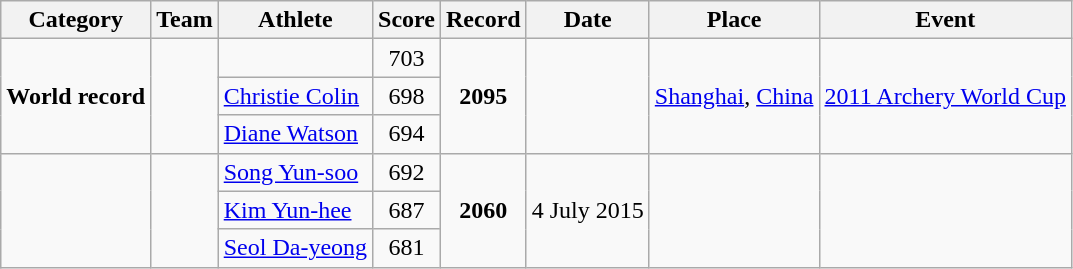<table class="wikitable" style="text-align:center">
<tr>
<th>Category</th>
<th>Team</th>
<th>Athlete</th>
<th>Score</th>
<th>Record</th>
<th>Date</th>
<th>Place</th>
<th>Event</th>
</tr>
<tr>
<td rowspan="3"><strong>World record</strong></td>
<td align="left" rowspan="3"></td>
<td align="left"></td>
<td>703</td>
<td rowspan="3"><strong>2095</strong></td>
<td rowspan="3"></td>
<td rowspan="3"><a href='#'>Shanghai</a>, <a href='#'>China</a></td>
<td rowspan="3"><a href='#'>2011 Archery World Cup</a></td>
</tr>
<tr>
<td align="left"><a href='#'>Christie Colin</a></td>
<td>698</td>
</tr>
<tr>
<td align="left"><a href='#'>Diane Watson</a></td>
<td>694</td>
</tr>
<tr>
<td rowspan="3"><strong></strong></td>
<td align="left" rowspan="3"></td>
<td align="left"><a href='#'>Song Yun-soo</a></td>
<td>692</td>
<td rowspan="3"><strong>2060</strong></td>
<td rowspan="3">4 July 2015</td>
<td rowspan="3"></td>
<td rowspan="3"></td>
</tr>
<tr>
<td align="left"><a href='#'>Kim Yun-hee</a></td>
<td>687</td>
</tr>
<tr>
<td align="left"><a href='#'>Seol Da-yeong</a></td>
<td>681</td>
</tr>
</table>
